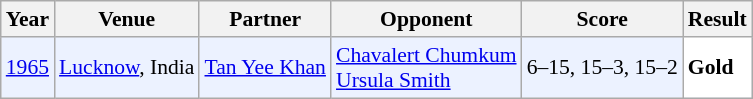<table class="sortable wikitable" style="font-size: 90%;">
<tr>
<th>Year</th>
<th>Venue</th>
<th>Partner</th>
<th>Opponent</th>
<th>Score</th>
<th>Result</th>
</tr>
<tr style="background:#ECF2FF">
<td align="center"><a href='#'>1965</a></td>
<td align="left"><a href='#'>Lucknow</a>, India</td>
<td align="left"> <a href='#'>Tan Yee Khan</a></td>
<td align="left"> <a href='#'>Chavalert Chumkum</a><br> <a href='#'>Ursula Smith</a></td>
<td align="left">6–15, 15–3, 15–2</td>
<td style="text-align:left; background:white"> <strong>Gold</strong></td>
</tr>
</table>
